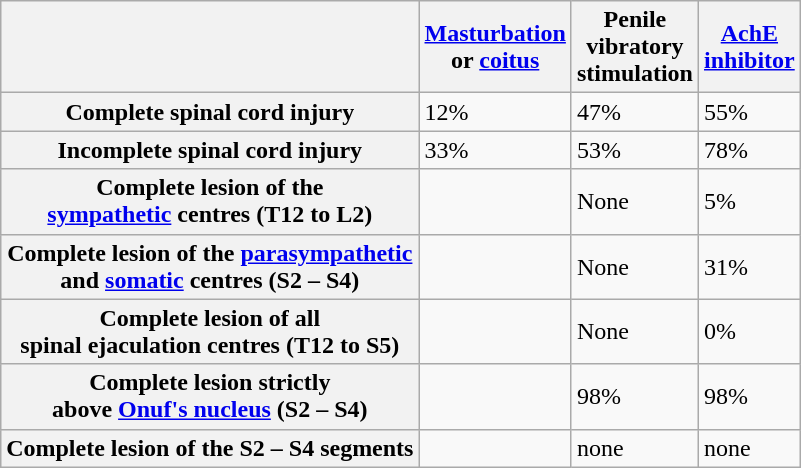<table class="wikitable" align="right">
<tr>
<th></th>
<th><a href='#'>Masturbation</a><br> or <a href='#'>coitus</a></th>
<th>Penile<br> vibratory<br> stimulation</th>
<th><a href='#'>AchE<br> inhibitor</a></th>
</tr>
<tr>
<th>Complete spinal cord injury</th>
<td>12%</td>
<td>47%</td>
<td>55%</td>
</tr>
<tr>
<th>Incomplete spinal cord injury</th>
<td>33%</td>
<td>53%</td>
<td>78%</td>
</tr>
<tr>
<th>Complete lesion of the<br> <a href='#'>sympathetic</a> centres (T12 to L2)</th>
<td></td>
<td>None</td>
<td>5%</td>
</tr>
<tr>
<th>Complete lesion of the <a href='#'>parasympathetic</a><br> and <a href='#'>somatic</a> centres (S2 – S4)</th>
<td></td>
<td>None</td>
<td>31%</td>
</tr>
<tr>
<th>Complete lesion of all<br> spinal ejaculation centres (T12 to S5)</th>
<td></td>
<td>None</td>
<td>0%</td>
</tr>
<tr>
<th>Complete lesion strictly<br> above <a href='#'>Onuf's nucleus</a> (S2 – S4)</th>
<td></td>
<td>98%</td>
<td>98%</td>
</tr>
<tr>
<th>Complete lesion of the S2 – S4 segments</th>
<td></td>
<td>none</td>
<td>none</td>
</tr>
</table>
